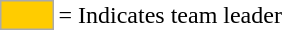<table>
<tr>
<td style="background:#fc0; border:1px solid #aaa; width:2em;"></td>
<td>= Indicates team leader</td>
</tr>
</table>
